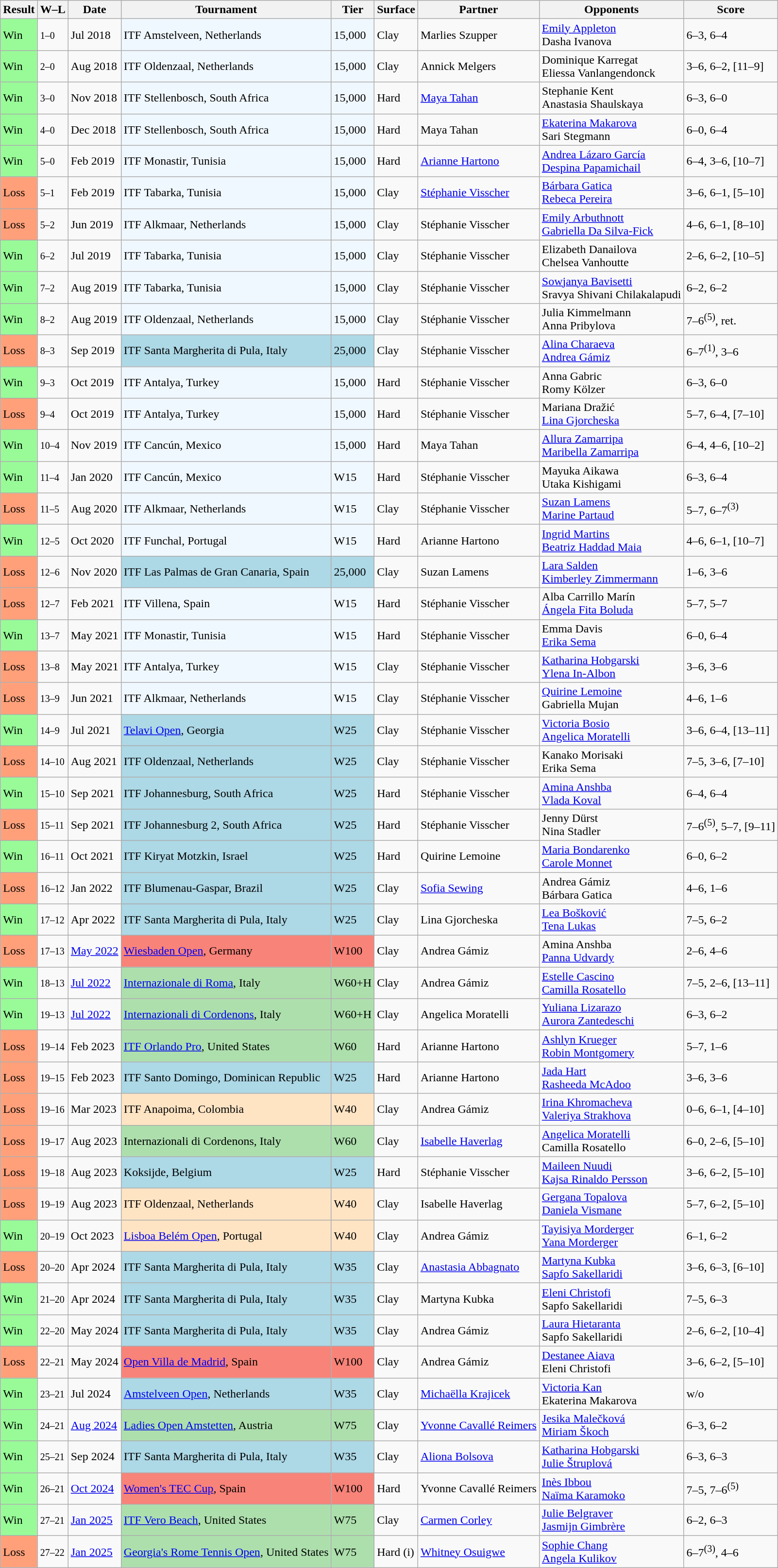<table class="sortable wikitable nowrap">
<tr>
<th>Result</th>
<th class="unsortable">W–L</th>
<th>Date</th>
<th>Tournament</th>
<th>Tier</th>
<th>Surface</th>
<th>Partner</th>
<th>Opponents</th>
<th class="unsortable">Score</th>
</tr>
<tr>
<td style="background:#98fb98;">Win</td>
<td><small>1–0</small></td>
<td>Jul 2018</td>
<td style="background:#f0f8ff;">ITF Amstelveen, Netherlands</td>
<td style="background:#f0f8ff;">15,000</td>
<td>Clay</td>
<td> Marlies Szupper</td>
<td> <a href='#'>Emily Appleton</a> <br>  Dasha Ivanova</td>
<td>6–3, 6–4</td>
</tr>
<tr>
<td style="background:#98fb98;">Win</td>
<td><small>2–0</small></td>
<td>Aug 2018</td>
<td style="background:#f0f8ff;">ITF Oldenzaal, Netherlands</td>
<td style="background:#f0f8ff;">15,000</td>
<td>Clay</td>
<td> Annick Melgers</td>
<td> Dominique Karregat <br>  Eliessa Vanlangendonck</td>
<td>3–6, 6–2, [11–9]</td>
</tr>
<tr>
<td style="background:#98fb98;">Win</td>
<td><small>3–0</small></td>
<td>Nov 2018</td>
<td style="background:#f0f8ff;">ITF Stellenbosch, South Africa</td>
<td style="background:#f0f8ff;">15,000</td>
<td>Hard</td>
<td> <a href='#'>Maya Tahan</a></td>
<td> Stephanie Kent <br>  Anastasia Shaulskaya</td>
<td>6–3, 6–0</td>
</tr>
<tr>
<td style="background:#98fb98;">Win</td>
<td><small>4–0</small></td>
<td>Dec 2018</td>
<td style="background:#f0f8ff;">ITF Stellenbosch, South Africa</td>
<td style="background:#f0f8ff;">15,000</td>
<td>Hard</td>
<td> Maya Tahan</td>
<td> <a href='#'>Ekaterina Makarova</a> <br>  Sari Stegmann</td>
<td>6–0, 6–4</td>
</tr>
<tr>
<td style="background:#98fb98;">Win</td>
<td><small>5–0</small></td>
<td>Feb 2019</td>
<td style="background:#f0f8ff;">ITF Monastir, Tunisia</td>
<td style="background:#f0f8ff;">15,000</td>
<td>Hard</td>
<td> <a href='#'>Arianne Hartono</a></td>
<td> <a href='#'>Andrea Lázaro García</a> <br>  <a href='#'>Despina Papamichail</a></td>
<td>6–4, 3–6, [10–7]</td>
</tr>
<tr>
<td style="background:#ffa07a;">Loss</td>
<td><small>5–1</small></td>
<td>Feb 2019</td>
<td style="background:#f0f8ff;">ITF Tabarka, Tunisia</td>
<td style="background:#f0f8ff;">15,000</td>
<td>Clay</td>
<td> <a href='#'>Stéphanie Visscher</a></td>
<td> <a href='#'>Bárbara Gatica</a> <br>  <a href='#'>Rebeca Pereira</a></td>
<td>3–6, 6–1, [5–10]</td>
</tr>
<tr>
<td style="background:#ffa07a;">Loss</td>
<td><small>5–2</small></td>
<td>Jun 2019</td>
<td style="background:#f0f8ff;">ITF Alkmaar, Netherlands</td>
<td style="background:#f0f8ff;">15,000</td>
<td>Clay</td>
<td> Stéphanie Visscher</td>
<td> <a href='#'>Emily Arbuthnott</a> <br>  <a href='#'>Gabriella Da Silva-Fick</a></td>
<td>4–6, 6–1, [8–10]</td>
</tr>
<tr>
<td style="background:#98fb98;">Win</td>
<td><small>6–2</small></td>
<td>Jul 2019</td>
<td style="background:#f0f8ff;">ITF Tabarka, Tunisia</td>
<td style="background:#f0f8ff;">15,000</td>
<td>Clay</td>
<td> Stéphanie Visscher</td>
<td> Elizabeth Danailova <br>  Chelsea Vanhoutte</td>
<td>2–6, 6–2, [10–5]</td>
</tr>
<tr>
<td style="background:#98fb98;">Win</td>
<td><small>7–2</small></td>
<td>Aug 2019</td>
<td style="background:#f0f8ff;">ITF Tabarka, Tunisia</td>
<td style="background:#f0f8ff;">15,000</td>
<td>Clay</td>
<td> Stéphanie Visscher</td>
<td> <a href='#'>Sowjanya Bavisetti</a> <br>  Sravya Shivani Chilakalapudi</td>
<td>6–2, 6–2</td>
</tr>
<tr>
<td style="background:#98fb98;">Win</td>
<td><small>8–2</small></td>
<td>Aug 2019</td>
<td style="background:#f0f8ff;">ITF Oldenzaal, Netherlands</td>
<td style="background:#f0f8ff;">15,000</td>
<td>Clay</td>
<td> Stéphanie Visscher</td>
<td> Julia Kimmelmann <br>  Anna Pribylova</td>
<td>7–6<sup>(5)</sup>, ret.</td>
</tr>
<tr>
<td style="background:#ffa07a;">Loss</td>
<td><small>8–3</small></td>
<td>Sep 2019</td>
<td style="background:lightblue;">ITF Santa Margherita di Pula, Italy</td>
<td style="background:lightblue;">25,000</td>
<td>Clay</td>
<td> Stéphanie Visscher</td>
<td> <a href='#'>Alina Charaeva</a> <br>  <a href='#'>Andrea Gámiz</a></td>
<td>6–7<sup>(1)</sup>, 3–6</td>
</tr>
<tr>
<td style="background:#98fb98;">Win</td>
<td><small>9–3</small></td>
<td>Oct 2019</td>
<td style="background:#f0f8ff;">ITF Antalya, Turkey</td>
<td style="background:#f0f8ff;">15,000</td>
<td>Hard</td>
<td> Stéphanie Visscher</td>
<td> Anna Gabric <br>  Romy Kölzer</td>
<td>6–3, 6–0</td>
</tr>
<tr>
<td style="background:#ffa07a;">Loss</td>
<td><small>9–4</small></td>
<td>Oct 2019</td>
<td style="background:#f0f8ff;">ITF Antalya, Turkey</td>
<td style="background:#f0f8ff;">15,000</td>
<td>Hard</td>
<td> Stéphanie Visscher</td>
<td> Mariana Dražić <br>  <a href='#'>Lina Gjorcheska</a></td>
<td>5–7, 6–4, [7–10]</td>
</tr>
<tr>
<td style="background:#98fb98;">Win</td>
<td><small>10–4</small></td>
<td>Nov 2019</td>
<td style="background:#f0f8ff;">ITF Cancún, Mexico</td>
<td style="background:#f0f8ff;">15,000</td>
<td>Hard</td>
<td> Maya Tahan</td>
<td> <a href='#'>Allura Zamarripa</a> <br>  <a href='#'>Maribella Zamarripa</a></td>
<td>6–4, 4–6, [10–2]</td>
</tr>
<tr>
<td style="background:#98fb98;">Win</td>
<td><small>11–4</small></td>
<td>Jan 2020</td>
<td style="background:#f0f8ff;">ITF Cancún, Mexico</td>
<td style="background:#f0f8ff;">W15</td>
<td>Hard</td>
<td> Stéphanie Visscher</td>
<td> Mayuka Aikawa <br>  Utaka Kishigami</td>
<td>6–3, 6–4</td>
</tr>
<tr>
<td style="background:#ffa07a;">Loss</td>
<td><small>11–5</small></td>
<td>Aug 2020</td>
<td style="background:#f0f8ff;">ITF Alkmaar, Netherlands</td>
<td style="background:#f0f8ff;">W15</td>
<td>Clay</td>
<td> Stéphanie Visscher</td>
<td> <a href='#'>Suzan Lamens</a> <br>  <a href='#'>Marine Partaud</a></td>
<td>5–7, 6–7<sup>(3)</sup></td>
</tr>
<tr>
<td style="background:#98fb98;">Win</td>
<td><small>12–5</small></td>
<td>Oct 2020</td>
<td style="background:#f0f8ff;">ITF Funchal, Portugal</td>
<td style="background:#f0f8ff;">W15</td>
<td>Hard</td>
<td> Arianne Hartono</td>
<td> <a href='#'>Ingrid Martins</a> <br>  <a href='#'>Beatriz Haddad Maia</a></td>
<td>4–6, 6–1, [10–7]</td>
</tr>
<tr>
<td style="background:#ffa07a;">Loss</td>
<td><small>12–6</small></td>
<td>Nov 2020</td>
<td style="background:lightblue;">ITF Las Palmas de Gran Canaria, Spain</td>
<td style="background:lightblue;">25,000</td>
<td>Clay</td>
<td> Suzan Lamens</td>
<td> <a href='#'>Lara Salden</a> <br>  <a href='#'>Kimberley Zimmermann</a></td>
<td>1–6, 3–6</td>
</tr>
<tr>
<td style="background:#ffa07a;">Loss</td>
<td><small>12–7</small></td>
<td>Feb 2021</td>
<td style="background:#f0f8ff;">ITF Villena, Spain</td>
<td style="background:#f0f8ff;">W15</td>
<td>Hard</td>
<td> Stéphanie Visscher</td>
<td> Alba Carrillo Marín <br>  <a href='#'>Ángela Fita Boluda</a></td>
<td>5–7, 5–7</td>
</tr>
<tr>
<td style="background:#98fb98;">Win</td>
<td><small>13–7</small></td>
<td>May 2021</td>
<td style="background:#f0f8ff;">ITF Monastir, Tunisia</td>
<td style="background:#f0f8ff;">W15</td>
<td>Hard</td>
<td> Stéphanie Visscher</td>
<td> Emma Davis <br>  <a href='#'>Erika Sema</a></td>
<td>6–0, 6–4</td>
</tr>
<tr>
<td style="background:#ffa07a;">Loss</td>
<td><small>13–8</small></td>
<td>May 2021</td>
<td style="background:#f0f8ff;">ITF Antalya, Turkey</td>
<td style="background:#f0f8ff;">W15</td>
<td>Clay</td>
<td> Stéphanie Visscher</td>
<td> <a href='#'>Katharina Hobgarski</a> <br>  <a href='#'>Ylena In-Albon</a></td>
<td>3–6, 3–6</td>
</tr>
<tr>
<td style="background:#ffa07a;">Loss</td>
<td><small>13–9</small></td>
<td>Jun 2021</td>
<td style="background:#f0f8ff;">ITF Alkmaar, Netherlands</td>
<td style="background:#f0f8ff;">W15</td>
<td>Clay</td>
<td> Stéphanie Visscher</td>
<td> <a href='#'>Quirine Lemoine</a> <br>  Gabriella Mujan</td>
<td>4–6, 1–6</td>
</tr>
<tr>
<td style="background:#98fb98;">Win</td>
<td><small>14–9</small></td>
<td>Jul 2021</td>
<td style="background:lightblue;"><a href='#'>Telavi Open</a>, Georgia</td>
<td style="background:lightblue;">W25</td>
<td>Clay</td>
<td> Stéphanie Visscher</td>
<td> <a href='#'>Victoria Bosio</a> <br>  <a href='#'>Angelica Moratelli</a></td>
<td>3–6, 6–4, [13–11]</td>
</tr>
<tr>
<td style="background:#ffa07a;">Loss</td>
<td><small>14–10</small></td>
<td>Aug 2021</td>
<td style="background:lightblue;">ITF Oldenzaal, Netherlands</td>
<td style="background:lightblue;">W25</td>
<td>Clay</td>
<td> Stéphanie Visscher</td>
<td> Kanako Morisaki <br>  Erika Sema</td>
<td>7–5, 3–6, [7–10]</td>
</tr>
<tr>
<td style="background:#98fb98;">Win</td>
<td><small>15–10</small></td>
<td>Sep 2021</td>
<td style="background:lightblue;">ITF Johannesburg, South Africa</td>
<td style="background:lightblue;">W25</td>
<td>Hard</td>
<td> Stéphanie Visscher</td>
<td> <a href='#'>Amina Anshba</a> <br>  <a href='#'>Vlada Koval</a></td>
<td>6–4, 6–4</td>
</tr>
<tr>
<td style="background:#ffa07a;">Loss</td>
<td><small>15–11</small></td>
<td>Sep 2021</td>
<td style="background:lightblue;">ITF Johannesburg 2, South Africa</td>
<td style="background:lightblue;">W25</td>
<td>Hard</td>
<td> Stéphanie Visscher</td>
<td> Jenny Dürst <br>  Nina Stadler</td>
<td>7–6<sup>(5)</sup>, 5–7, [9–11]</td>
</tr>
<tr>
<td style="background:#98fb98;">Win</td>
<td><small>16–11</small></td>
<td>Oct 2021</td>
<td style="background:lightblue;">ITF Kiryat Motzkin, Israel</td>
<td style="background:lightblue;">W25</td>
<td>Hard</td>
<td> Quirine Lemoine</td>
<td> <a href='#'>Maria Bondarenko</a> <br>  <a href='#'>Carole Monnet</a></td>
<td>6–0, 6–2</td>
</tr>
<tr>
<td style="background:#ffa07a;">Loss</td>
<td><small>16–12</small></td>
<td>Jan 2022</td>
<td style="background:lightblue;">ITF Blumenau-Gaspar, Brazil</td>
<td style="background:lightblue;">W25</td>
<td>Clay</td>
<td> <a href='#'>Sofia Sewing</a></td>
<td> Andrea Gámiz <br>  Bárbara Gatica</td>
<td>4–6, 1–6</td>
</tr>
<tr>
<td style="background:#98fb98;">Win</td>
<td><small>17–12</small></td>
<td>Apr 2022</td>
<td style="background:lightblue;">ITF Santa Margherita di Pula, Italy</td>
<td style="background:lightblue;">W25</td>
<td>Clay</td>
<td> Lina Gjorcheska</td>
<td> <a href='#'>Lea Bošković</a> <br>  <a href='#'>Tena Lukas</a></td>
<td>7–5, 6–2</td>
</tr>
<tr>
<td style="background:#ffa07a;">Loss</td>
<td><small>17–13</small></td>
<td><a href='#'>May 2022</a></td>
<td style="background:#f88379;"><a href='#'>Wiesbaden Open</a>, Germany</td>
<td style="background:#f88379;">W100</td>
<td>Clay</td>
<td> Andrea Gámiz</td>
<td> Amina Anshba <br>  <a href='#'>Panna Udvardy</a></td>
<td>2–6, 4–6</td>
</tr>
<tr>
<td style="background:#98fb98;">Win</td>
<td><small>18–13</small></td>
<td><a href='#'>Jul 2022</a></td>
<td style="background:#addfad;"><a href='#'>Internazionale di Roma</a>, Italy</td>
<td style="background:#addfad;">W60+H</td>
<td>Clay</td>
<td> Andrea Gámiz</td>
<td> <a href='#'>Estelle Cascino</a> <br>  <a href='#'>Camilla Rosatello</a></td>
<td>7–5, 2–6, [13–11]</td>
</tr>
<tr>
<td style="background:#98fb98;">Win</td>
<td><small>19–13</small></td>
<td><a href='#'>Jul 2022</a></td>
<td style="background:#addfad;"><a href='#'>Internazionali di Cordenons</a>, Italy</td>
<td style="background:#addfad;">W60+H</td>
<td>Clay</td>
<td> Angelica Moratelli</td>
<td> <a href='#'>Yuliana Lizarazo</a> <br>  <a href='#'>Aurora Zantedeschi</a></td>
<td>6–3, 6–2</td>
</tr>
<tr>
<td style="background:#ffa07a;">Loss</td>
<td><small>19–14</small></td>
<td>Feb 2023</td>
<td style="background:#addfad;"><a href='#'>ITF Orlando Pro</a>, United States</td>
<td style="background:#addfad;">W60</td>
<td>Hard</td>
<td> Arianne Hartono</td>
<td> <a href='#'>Ashlyn Krueger</a> <br>  <a href='#'>Robin Montgomery</a></td>
<td>5–7, 1–6</td>
</tr>
<tr>
<td style="background:#ffa07a;">Loss</td>
<td><small>19–15</small></td>
<td>Feb 2023</td>
<td style="background:lightblue;">ITF Santo Domingo, Dominican Republic</td>
<td style="background:lightblue;">W25</td>
<td>Hard</td>
<td> Arianne Hartono</td>
<td> <a href='#'>Jada Hart</a> <br>  <a href='#'>Rasheeda McAdoo</a></td>
<td>3–6, 3–6</td>
</tr>
<tr>
<td style="background:#ffa07a;">Loss</td>
<td><small>19–16</small></td>
<td>Mar 2023</td>
<td style="background:#ffe4c4;">ITF Anapoima, Colombia</td>
<td style="background:#ffe4c4;">W40</td>
<td>Clay</td>
<td> Andrea Gámiz</td>
<td> <a href='#'>Irina Khromacheva</a> <br>  <a href='#'>Valeriya Strakhova</a></td>
<td>0–6, 6–1, [4–10]</td>
</tr>
<tr>
<td style="background:#ffa07a;">Loss</td>
<td><small>19–17</small></td>
<td>Aug 2023</td>
<td style="background:#addfad;">Internazionali di Cordenons, Italy</td>
<td style="background:#addfad;">W60</td>
<td>Clay</td>
<td> <a href='#'>Isabelle Haverlag</a></td>
<td> <a href='#'>Angelica Moratelli</a> <br>  Camilla Rosatello</td>
<td>6–0, 2–6, [5–10]</td>
</tr>
<tr>
<td style="background:#ffa07a;">Loss</td>
<td><small>19–18</small></td>
<td>Aug 2023</td>
<td style="background:lightblue;">Koksijde, Belgium</td>
<td style="background:lightblue;">W25</td>
<td>Hard</td>
<td> Stéphanie Visscher</td>
<td> <a href='#'>Maileen Nuudi</a> <br>  <a href='#'>Kajsa Rinaldo Persson</a></td>
<td>3–6, 6–2, [5–10]</td>
</tr>
<tr>
<td style="background:#ffa07a;">Loss</td>
<td><small>19–19</small></td>
<td>Aug 2023</td>
<td style="background:#ffe4c4;">ITF Oldenzaal, Netherlands</td>
<td style="background:#ffe4c4;">W40</td>
<td>Clay</td>
<td> Isabelle Haverlag</td>
<td> <a href='#'>Gergana Topalova</a> <br>  <a href='#'>Daniela Vismane</a></td>
<td>5–7, 6–2, [5–10]</td>
</tr>
<tr>
<td style="background:#98fb98;">Win</td>
<td><small>20–19</small></td>
<td>Oct 2023</td>
<td style="background:#ffe4c4;"><a href='#'>Lisboa Belém Open</a>, Portugal</td>
<td style="background:#ffe4c4;">W40</td>
<td>Clay</td>
<td> Andrea Gámiz</td>
<td> <a href='#'>Tayisiya Morderger</a> <br>  <a href='#'>Yana Morderger</a></td>
<td>6–1, 6–2</td>
</tr>
<tr>
<td style="background:#ffa07a;">Loss</td>
<td><small>20–20</small></td>
<td>Apr 2024</td>
<td style="background:lightblue;">ITF Santa Margherita di Pula, Italy</td>
<td style="background:lightblue;">W35</td>
<td>Clay</td>
<td> <a href='#'>Anastasia Abbagnato</a></td>
<td> <a href='#'>Martyna Kubka</a> <br>  <a href='#'>Sapfo Sakellaridi</a></td>
<td>3–6, 6–3, [6–10]</td>
</tr>
<tr>
<td style="background:#98fb98;">Win</td>
<td><small>21–20</small></td>
<td>Apr 2024</td>
<td style="background:lightblue;">ITF Santa Margherita di Pula, Italy</td>
<td style="background:lightblue;">W35</td>
<td>Clay</td>
<td> Martyna Kubka</td>
<td> <a href='#'>Eleni Christofi</a> <br>  Sapfo Sakellaridi</td>
<td>7–5, 6–3</td>
</tr>
<tr>
<td style="background:#98fb98;">Win</td>
<td><small>22–20</small></td>
<td>May 2024</td>
<td style="background:lightblue;">ITF Santa Margherita di Pula, Italy</td>
<td style="background:lightblue;">W35</td>
<td>Clay</td>
<td> Andrea Gámiz</td>
<td> <a href='#'>Laura Hietaranta</a> <br>  Sapfo Sakellaridi</td>
<td>2–6, 6–2, [10–4]</td>
</tr>
<tr>
<td style="background:#ffa07a;">Loss</td>
<td><small>22–21</small></td>
<td>May 2024</td>
<td style="background:#f88379;"><a href='#'>Open Villa de Madrid</a>, Spain</td>
<td style="background:#f88379;">W100</td>
<td>Clay</td>
<td> Andrea Gámiz</td>
<td> <a href='#'>Destanee Aiava</a> <br>  Eleni Christofi</td>
<td>3–6, 6–2, [5–10]</td>
</tr>
<tr>
<td style="background:#98fb98;">Win</td>
<td><small>23–21</small></td>
<td>Jul 2024</td>
<td style="background:lightblue;"><a href='#'>Amstelveen Open</a>, Netherlands</td>
<td style="background:lightblue;">W35</td>
<td>Clay</td>
<td> <a href='#'>Michaëlla Krajicek</a></td>
<td> <a href='#'>Victoria Kan</a> <br>  Ekaterina Makarova</td>
<td>w/o</td>
</tr>
<tr>
<td style="background:#98fb98;">Win</td>
<td><small>24–21</small></td>
<td><a href='#'>Aug 2024</a></td>
<td style="background:#addfad"><a href='#'>Ladies Open Amstetten</a>, Austria</td>
<td style="background:#addfad">W75</td>
<td>Clay</td>
<td> <a href='#'>Yvonne Cavallé Reimers</a></td>
<td> <a href='#'>Jesika Malečková</a> <br>  <a href='#'>Miriam Škoch</a></td>
<td>6–3, 6–2</td>
</tr>
<tr>
<td style="background:#98fb98;">Win</td>
<td><small>25–21</small></td>
<td>Sep 2024</td>
<td style="background:lightblue;">ITF Santa Margherita di Pula, Italy</td>
<td style="background:lightblue;">W35</td>
<td>Clay</td>
<td> <a href='#'>Aliona Bolsova</a></td>
<td> <a href='#'>Katharina Hobgarski</a> <br>  <a href='#'>Julie Štruplová</a></td>
<td>6–3, 6–3</td>
</tr>
<tr>
<td style="background:#98fb98;">Win</td>
<td><small>26–21</small></td>
<td><a href='#'>Oct 2024</a></td>
<td style="background:#f88379;"><a href='#'>Women's TEC Cup</a>, Spain</td>
<td style="background:#f88379;">W100</td>
<td>Hard</td>
<td> Yvonne Cavallé Reimers</td>
<td> <a href='#'>Inès Ibbou</a> <br>  <a href='#'>Naïma Karamoko</a></td>
<td>7–5, 7–6<sup>(5)</sup></td>
</tr>
<tr>
<td style="background:#98FB98;">Win</td>
<td><small>27–21</small></td>
<td><a href='#'>Jan 2025</a></td>
<td style="background:#addfad;"><a href='#'>ITF Vero Beach</a>, United States</td>
<td style="background:#addfad;">W75</td>
<td>Clay</td>
<td> <a href='#'>Carmen Corley</a></td>
<td> <a href='#'>Julie Belgraver</a> <br>  <a href='#'>Jasmijn Gimbrère</a></td>
<td>6–2, 6–3</td>
</tr>
<tr>
<td style="background:#ffa07a;">Loss</td>
<td><small>27–22</small></td>
<td><a href='#'>Jan 2025</a></td>
<td style="background:#addfad;"><a href='#'>Georgia's Rome Tennis Open</a>, United States</td>
<td style="background:#addfad;">W75</td>
<td>Hard (i)</td>
<td> <a href='#'>Whitney Osuigwe</a></td>
<td> <a href='#'>Sophie Chang</a> <br>  <a href='#'>Angela Kulikov</a></td>
<td>6–7<sup>(3)</sup>, 4–6</td>
</tr>
</table>
